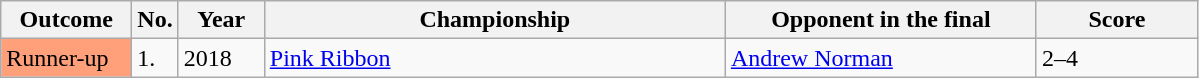<table class="sortable wikitable">
<tr>
<th width="80">Outcome</th>
<th width="20">No.</th>
<th width="50">Year</th>
<th width="300">Championship</th>
<th width="200">Opponent in the final</th>
<th width="100">Score</th>
</tr>
<tr>
<td style="background:#ffa07a;">Runner-up</td>
<td>1.</td>
<td>2018</td>
<td><a href='#'>Pink Ribbon</a></td>
<td> <a href='#'>Andrew Norman</a></td>
<td>2–4</td>
</tr>
</table>
